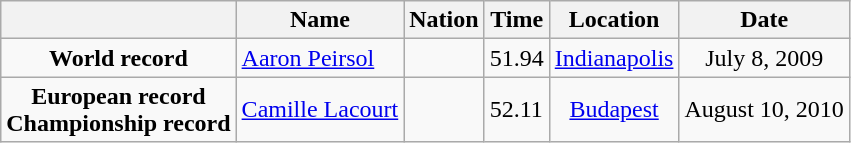<table class=wikitable style=text-align:center>
<tr>
<th></th>
<th>Name</th>
<th>Nation</th>
<th>Time</th>
<th>Location</th>
<th>Date</th>
</tr>
<tr>
<td><strong>World record</strong></td>
<td align=left><a href='#'>Aaron Peirsol</a></td>
<td align=left></td>
<td align=left>51.94</td>
<td><a href='#'>Indianapolis</a></td>
<td>July 8, 2009</td>
</tr>
<tr>
<td><strong>European record</strong><br><strong>Championship record</strong></td>
<td align=left><a href='#'>Camille Lacourt</a></td>
<td align=left></td>
<td align=left>52.11</td>
<td><a href='#'>Budapest</a></td>
<td>August 10, 2010</td>
</tr>
</table>
